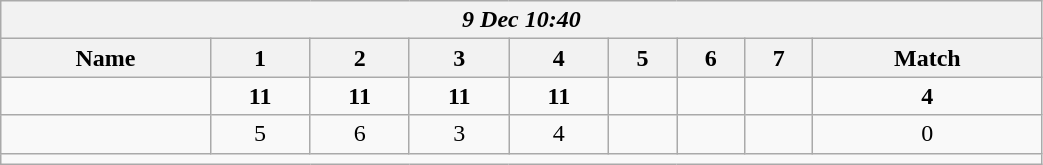<table class=wikitable style="text-align:center; width: 55%">
<tr>
<th colspan=17><em>9 Dec 10:40</em></th>
</tr>
<tr>
<th>Name</th>
<th>1</th>
<th>2</th>
<th>3</th>
<th>4</th>
<th>5</th>
<th>6</th>
<th>7</th>
<th>Match</th>
</tr>
<tr>
<td style="text-align:left;"><strong></strong></td>
<td><strong>11</strong></td>
<td><strong>11</strong></td>
<td><strong>11</strong></td>
<td><strong>11</strong></td>
<td></td>
<td></td>
<td></td>
<td><strong>4</strong></td>
</tr>
<tr>
<td style="text-align:left;"></td>
<td>5</td>
<td>6</td>
<td>3</td>
<td>4</td>
<td></td>
<td></td>
<td></td>
<td>0</td>
</tr>
<tr>
<td colspan=17></td>
</tr>
</table>
